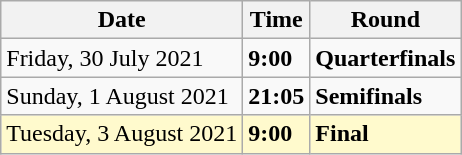<table class="wikitable">
<tr>
<th>Date</th>
<th>Time</th>
<th>Round</th>
</tr>
<tr>
<td>Friday, 30 July 2021</td>
<td><strong>9:00</strong></td>
<td><strong>Quarterfinals</strong></td>
</tr>
<tr>
<td>Sunday, 1 August 2021</td>
<td><strong>21:05</strong></td>
<td><strong>Semifinals</strong></td>
</tr>
<tr style=background:lemonchiffon>
<td>Tuesday, 3 August 2021</td>
<td><strong>9:00</strong></td>
<td><strong>Final</strong></td>
</tr>
</table>
